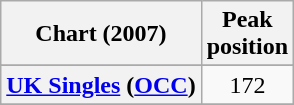<table class="wikitable sortable plainrowheaders" style="text-align:center">
<tr>
<th scope="col">Chart (2007)</th>
<th scope="col">Peak<br>position</th>
</tr>
<tr>
</tr>
<tr>
<th scope="row"><a href='#'>UK Singles</a> (<a href='#'>OCC</a>)</th>
<td>172</td>
</tr>
<tr>
</tr>
</table>
